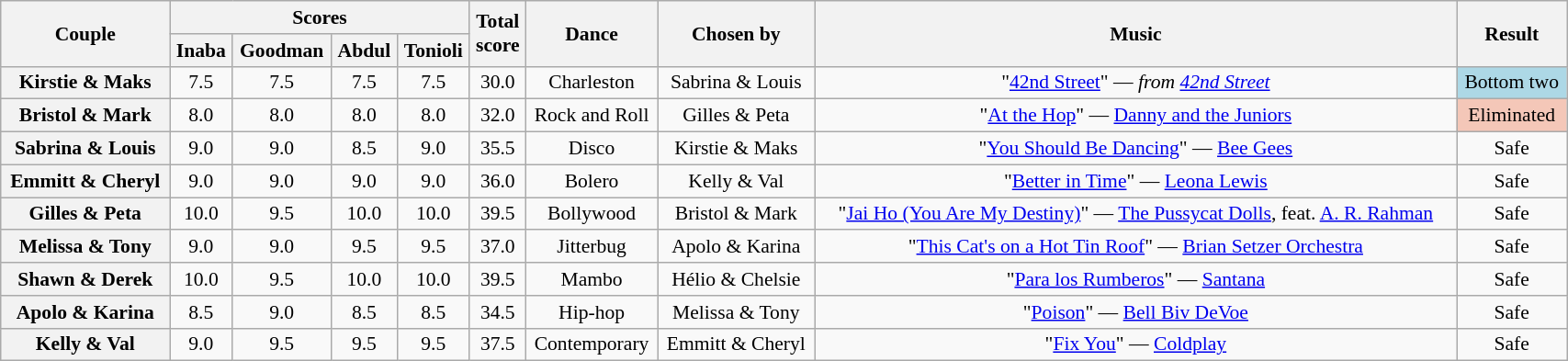<table class="wikitable sortable" style="text-align:center; font-size:90%; width:90%">
<tr>
<th scope="col" rowspan=2>Couple</th>
<th scope="col" colspan=4 class="unsortable">Scores</th>
<th scope="col" rowspan=2>Total<br>score</th>
<th scope="col" rowspan=2>Dance</th>
<th scope="col" rowspan=2 class="unsortable">Chosen by</th>
<th scope="col" rowspan=2 class="unsortable">Music</th>
<th scope="col" rowspan=2 class="unsortable">Result</th>
</tr>
<tr>
<th class="unsortable">Inaba</th>
<th class="unsortable">Goodman</th>
<th class="unsortable">Abdul</th>
<th class="unsortable">Tonioli</th>
</tr>
<tr>
<th scope="row">Kirstie & Maks</th>
<td>7.5</td>
<td>7.5</td>
<td>7.5</td>
<td>7.5</td>
<td>30.0</td>
<td>Charleston</td>
<td>Sabrina & Louis</td>
<td>"<a href='#'>42nd Street</a>" — <em>from <a href='#'>42nd Street</a></em></td>
<td bgcolor=lightblue>Bottom two</td>
</tr>
<tr>
<th scope="row">Bristol & Mark</th>
<td>8.0</td>
<td>8.0</td>
<td>8.0</td>
<td>8.0</td>
<td>32.0</td>
<td>Rock and Roll</td>
<td>Gilles & Peta</td>
<td>"<a href='#'>At the Hop</a>" — <a href='#'>Danny and the Juniors</a></td>
<td bgcolor=f4c7b8>Eliminated</td>
</tr>
<tr>
<th scope="row">Sabrina & Louis</th>
<td>9.0</td>
<td>9.0</td>
<td>8.5</td>
<td>9.0</td>
<td>35.5</td>
<td>Disco</td>
<td>Kirstie & Maks</td>
<td>"<a href='#'>You Should Be Dancing</a>" — <a href='#'>Bee Gees</a></td>
<td>Safe</td>
</tr>
<tr>
<th scope="row">Emmitt & Cheryl</th>
<td>9.0</td>
<td>9.0</td>
<td>9.0</td>
<td>9.0</td>
<td>36.0</td>
<td>Bolero</td>
<td>Kelly & Val</td>
<td>"<a href='#'>Better in Time</a>" — <a href='#'>Leona Lewis</a></td>
<td>Safe</td>
</tr>
<tr>
<th scope="row">Gilles & Peta</th>
<td>10.0</td>
<td>9.5</td>
<td>10.0</td>
<td>10.0</td>
<td>39.5</td>
<td>Bollywood</td>
<td>Bristol & Mark</td>
<td>"<a href='#'>Jai Ho (You Are My Destiny)</a>" — <a href='#'>The Pussycat Dolls</a>, feat. <a href='#'>A. R. Rahman</a></td>
<td>Safe</td>
</tr>
<tr>
<th scope="row">Melissa & Tony</th>
<td>9.0</td>
<td>9.0</td>
<td>9.5</td>
<td>9.5</td>
<td>37.0</td>
<td>Jitterbug</td>
<td>Apolo & Karina</td>
<td>"<a href='#'>This Cat's on a Hot Tin Roof</a>" — <a href='#'>Brian Setzer Orchestra</a></td>
<td>Safe</td>
</tr>
<tr>
<th scope="row">Shawn & Derek</th>
<td>10.0</td>
<td>9.5</td>
<td>10.0</td>
<td>10.0</td>
<td>39.5</td>
<td>Mambo</td>
<td>Hélio & Chelsie</td>
<td>"<a href='#'>Para los Rumberos</a>" — <a href='#'>Santana</a></td>
<td>Safe</td>
</tr>
<tr>
<th scope="row">Apolo & Karina</th>
<td>8.5</td>
<td>9.0</td>
<td>8.5</td>
<td>8.5</td>
<td>34.5</td>
<td>Hip-hop</td>
<td>Melissa & Tony</td>
<td>"<a href='#'>Poison</a>" — <a href='#'>Bell Biv DeVoe</a></td>
<td>Safe</td>
</tr>
<tr>
<th scope="row">Kelly & Val</th>
<td>9.0</td>
<td>9.5</td>
<td>9.5</td>
<td>9.5</td>
<td>37.5</td>
<td>Contemporary</td>
<td>Emmitt & Cheryl</td>
<td>"<a href='#'>Fix You</a>" — <a href='#'>Coldplay</a></td>
<td>Safe</td>
</tr>
</table>
